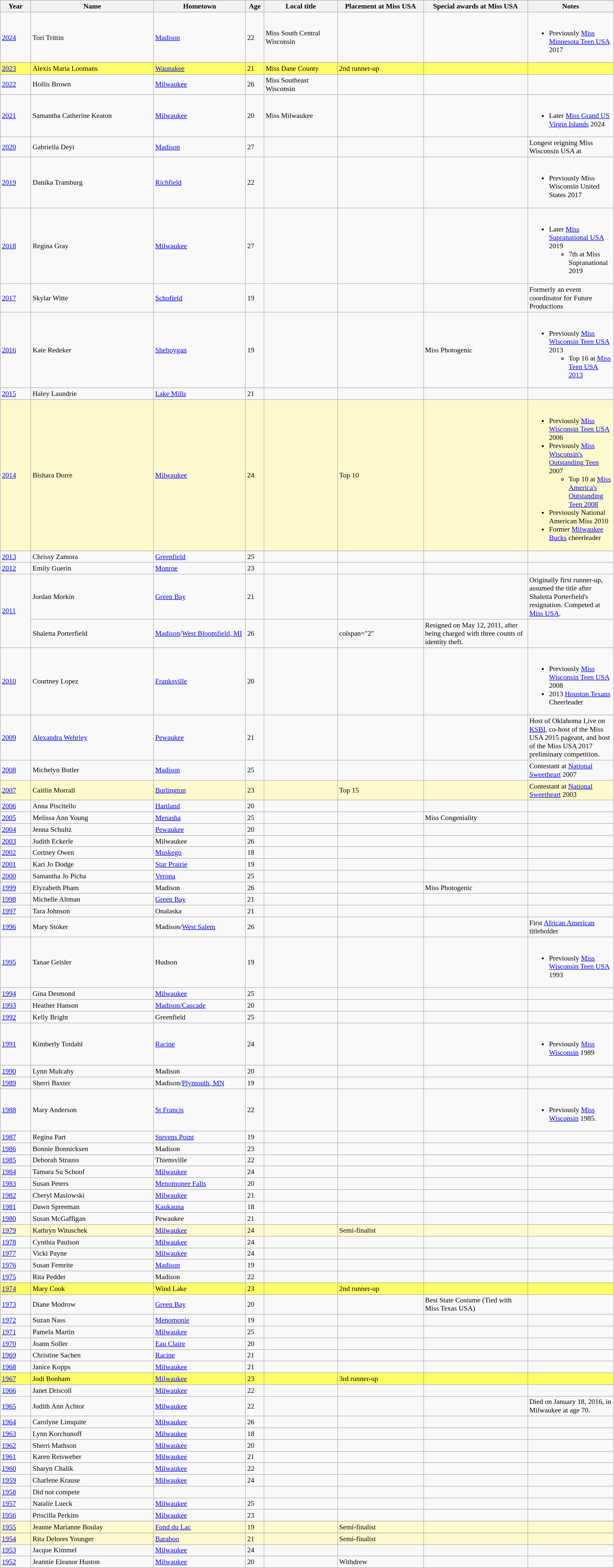<table class="wikitable sortable" style="font-size:90%;">
<tr bgcolor="#efefef">
<th width=5%>Year</th>
<th width=20%>Name</th>
<th width=15%>Hometown</th>
<th width=3%>Age</th>
<th width=12%>Local title</th>
<th width=14%>Placement at Miss USA</th>
<th width=17%>Special awards at Miss USA</th>
<th width=26%>Notes</th>
</tr>
<tr>
<td><a href='#'>2024</a></td>
<td>Tori Trittin</td>
<td><a href='#'>Madison</a></td>
<td>22</td>
<td>Miss South Central Wisconsin</td>
<td></td>
<td></td>
<td><br><ul><li>Previously <a href='#'>Miss Minnesota Teen USA</a> 2017</li></ul></td>
</tr>
<tr>
</tr>
<tr style="background-color:#FFFF66;">
<td><a href='#'>2023</a></td>
<td>Alexis Maria Loomans</td>
<td><a href='#'>Waunakee</a></td>
<td>21</td>
<td>Miss Dane County</td>
<td>2nd runner-up</td>
<td></td>
<td></td>
</tr>
<tr>
<td><a href='#'>2022</a></td>
<td>Hollis Brown</td>
<td><a href='#'>Milwaukee</a></td>
<td>26</td>
<td>Miss Southeast Wisconsin</td>
<td></td>
<td></td>
<td></td>
</tr>
<tr>
<td><a href='#'>2021</a></td>
<td>Samantha Catherine Keaton</td>
<td><a href='#'>Milwaukee</a></td>
<td>20</td>
<td>Miss Milwaukee</td>
<td></td>
<td></td>
<td><br><ul><li>Later <a href='#'>Miss Grand US Virgin Islands</a> 2024</li></ul></td>
</tr>
<tr>
<td><a href='#'>2020</a></td>
<td>Gabriella Deyi</td>
<td><a href='#'>Madison</a></td>
<td>27</td>
<td></td>
<td></td>
<td></td>
<td>Longest reigning Miss Wisconsin USA at </td>
</tr>
<tr>
<td><a href='#'>2019</a></td>
<td>Danika Tramburg</td>
<td><a href='#'>Richfield</a></td>
<td>22</td>
<td></td>
<td></td>
<td></td>
<td><br><ul><li>Previously Miss Wisconsin United States 2017</li></ul></td>
</tr>
<tr>
<td><a href='#'>2018</a></td>
<td>Regina Gray</td>
<td><a href='#'>Milwaukee</a></td>
<td>27</td>
<td></td>
<td></td>
<td></td>
<td><br><ul><li>Later <a href='#'>Miss Supranational USA</a> 2019<ul><li>7th at Miss Supranational 2019</li></ul></li></ul></td>
</tr>
<tr>
<td><a href='#'>2017</a></td>
<td>Skylar Witte</td>
<td><a href='#'>Schofield</a></td>
<td>19</td>
<td></td>
<td></td>
<td></td>
<td>Formerly an event coordinator for Future Productions</td>
</tr>
<tr>
<td><a href='#'>2016</a></td>
<td>Kate Redeker</td>
<td><a href='#'>Sheboygan</a></td>
<td>19</td>
<td></td>
<td></td>
<td>Miss Photogenic</td>
<td><br><ul><li>Previously <a href='#'>Miss Wisconsin Teen USA</a> 2013<ul><li>Top 16 at <a href='#'>Miss Teen USA 2013</a></li></ul></li></ul></td>
</tr>
<tr>
<td><a href='#'>2015</a></td>
<td>Haley Laundrie</td>
<td><a href='#'>Lake Mills</a></td>
<td>21</td>
<td></td>
<td></td>
<td></td>
<td></td>
</tr>
<tr style="background-color:#FFFACD;">
<td><a href='#'>2014</a></td>
<td>Bishara Dorre</td>
<td><a href='#'>Milwaukee</a></td>
<td>24</td>
<td></td>
<td>Top 10</td>
<td></td>
<td><br><ul><li>Previously <a href='#'>Miss Wisconsin Teen USA</a> 2006</li><li>Previously <a href='#'>Miss Wisconsin's Outstanding Teen</a> 2007<ul><li>Top 10 at <a href='#'>Miss America's Outstanding Teen 2008</a></li></ul></li><li>Previously National American Miss 2010</li><li>Former <a href='#'>Milwaukee Bucks</a> cheerleader</li></ul></td>
</tr>
<tr>
<td><a href='#'>2013</a></td>
<td>Chrissy Zamora</td>
<td><a href='#'>Greenfield</a></td>
<td>25</td>
<td></td>
<td></td>
<td></td>
<td></td>
</tr>
<tr>
<td><a href='#'>2012</a></td>
<td>Emily Guerin</td>
<td><a href='#'>Monroe</a></td>
<td>23</td>
<td></td>
<td></td>
<td></td>
<td></td>
</tr>
<tr>
<td rowspan=2><a href='#'>2011</a></td>
<td>Jordan Morkin</td>
<td><a href='#'>Green Bay</a></td>
<td>21</td>
<td></td>
<td></td>
<td></td>
<td>Originally first runner-up, assumed the title after Shaletta Porterfield's resignation. Competed at <a href='#'>Miss USA</a>.</td>
</tr>
<tr>
<td>Shaletta Porterfield</td>
<td><a href='#'>Madison</a>/<a href='#'>West Bloomfield, MI</a></td>
<td>26</td>
<td></td>
<td>colspan="2" </td>
<td>Resigned on May 12, 2011, after being charged with three counts of identity theft.</td>
</tr>
<tr>
<td><a href='#'>2010</a></td>
<td>Courtney Lopez</td>
<td><a href='#'>Franksville</a></td>
<td>20</td>
<td></td>
<td></td>
<td></td>
<td><br><ul><li>Previously <a href='#'>Miss Wisconsin Teen USA</a> 2008</li><li>2013 <a href='#'>Houston Texans</a> Cheerleader</li></ul></td>
</tr>
<tr>
<td><a href='#'>2009</a></td>
<td><a href='#'>Alexandra Wehrley</a></td>
<td><a href='#'>Pewaukee</a></td>
<td>21</td>
<td></td>
<td></td>
<td></td>
<td>Host of Oklahoma Live on <a href='#'>KSBI</a>, co-host of the Miss USA 2015 pageant, and host of the Miss USA 2017 preliminary competition.</td>
</tr>
<tr>
<td><a href='#'>2008</a></td>
<td>Michelyn Butler</td>
<td><a href='#'>Madison</a></td>
<td>25</td>
<td></td>
<td></td>
<td></td>
<td>Contestant at <a href='#'>National Sweetheart</a> 2007</td>
</tr>
<tr style="background-color:#FFFACD;">
<td><a href='#'>2007</a></td>
<td>Caitlin Morrall</td>
<td><a href='#'>Burlington</a></td>
<td>23</td>
<td></td>
<td>Top 15</td>
<td></td>
<td>Contestant at <a href='#'>National Sweetheart</a> 2003</td>
</tr>
<tr>
<td><a href='#'>2006</a></td>
<td>Anna Piscitello</td>
<td><a href='#'>Hartland</a></td>
<td>20</td>
<td></td>
<td></td>
<td></td>
<td></td>
</tr>
<tr>
<td><a href='#'>2005</a></td>
<td>Melissa Ann Young</td>
<td><a href='#'>Menasha</a></td>
<td>25</td>
<td></td>
<td></td>
<td>Miss Congeniality</td>
<td></td>
</tr>
<tr>
<td><a href='#'>2004</a></td>
<td>Jenna Schultz</td>
<td><a href='#'>Pewaukee</a></td>
<td>20</td>
<td></td>
<td></td>
<td></td>
<td></td>
</tr>
<tr>
<td><a href='#'>2003</a></td>
<td>Judith Eckerle</td>
<td>Milwaukee</td>
<td>26</td>
<td></td>
<td></td>
<td></td>
<td></td>
</tr>
<tr>
<td><a href='#'>2002</a></td>
<td>Cortney Owen</td>
<td><a href='#'>Muskego</a></td>
<td>18</td>
<td></td>
<td></td>
<td></td>
<td></td>
</tr>
<tr>
<td><a href='#'>2001</a></td>
<td>Kari Jo Dodge</td>
<td><a href='#'>Star Prairie</a></td>
<td>19</td>
<td></td>
<td></td>
<td></td>
<td></td>
</tr>
<tr>
<td><a href='#'>2000</a></td>
<td>Samantha Jo Picha</td>
<td><a href='#'>Verona</a></td>
<td>25</td>
<td></td>
<td></td>
<td></td>
<td></td>
</tr>
<tr>
<td><a href='#'>1999</a></td>
<td>Elyzabeth Pham</td>
<td>Madison</td>
<td>26</td>
<td></td>
<td></td>
<td>Miss Photogenic</td>
<td></td>
</tr>
<tr>
<td><a href='#'>1998</a></td>
<td>Michelle Altman</td>
<td><a href='#'>Green Bay</a></td>
<td>21</td>
<td></td>
<td></td>
<td></td>
<td></td>
</tr>
<tr>
<td><a href='#'>1997</a></td>
<td>Tara Johnson</td>
<td>Onalaska</td>
<td>21</td>
<td></td>
<td></td>
<td></td>
<td></td>
</tr>
<tr>
<td><a href='#'>1996</a></td>
<td>Mary Stoker</td>
<td>Madison/<a href='#'>West Salem</a></td>
<td>26</td>
<td></td>
<td></td>
<td></td>
<td>First <a href='#'>African American</a> titleholder</td>
</tr>
<tr>
<td><a href='#'>1995</a></td>
<td>Tanae Geisler</td>
<td>Hudson</td>
<td>19</td>
<td></td>
<td></td>
<td></td>
<td><br><ul><li>Previously <a href='#'>Miss Wisconsin Teen USA</a> 1993</li></ul></td>
</tr>
<tr>
<td><a href='#'>1994</a></td>
<td>Gina Desmond</td>
<td><a href='#'>Milwaukee</a></td>
<td>25</td>
<td></td>
<td></td>
<td></td>
<td></td>
</tr>
<tr>
<td><a href='#'>1993</a></td>
<td>Heather Hanson</td>
<td><a href='#'>Madison/Cascade</a></td>
<td>20</td>
<td></td>
<td></td>
<td></td>
<td></td>
</tr>
<tr>
<td><a href='#'>1992</a></td>
<td>Kelly Bright</td>
<td>Greenfield</td>
<td>25</td>
<td></td>
<td></td>
<td></td>
<td></td>
</tr>
<tr>
<td><a href='#'>1991</a></td>
<td>Kimberly Totdahl</td>
<td><a href='#'>Racine</a></td>
<td>24</td>
<td></td>
<td></td>
<td></td>
<td><br><ul><li>Previously <a href='#'>Miss Wisconsin</a> 1989</li></ul></td>
</tr>
<tr>
<td><a href='#'>1990</a></td>
<td>Lynn Mulcahy</td>
<td>Madison</td>
<td>20</td>
<td></td>
<td></td>
<td></td>
<td></td>
</tr>
<tr>
<td><a href='#'>1989</a></td>
<td>Sherri Baxter</td>
<td>Madison/<a href='#'>Plymouth, MN</a></td>
<td>19</td>
<td></td>
<td></td>
<td></td>
<td></td>
</tr>
<tr>
<td><a href='#'>1988</a></td>
<td>Mary Anderson</td>
<td><a href='#'>St Francis</a></td>
<td>22</td>
<td></td>
<td></td>
<td></td>
<td><br><ul><li>Previously <a href='#'>Miss Wisconsin</a> 1985.</li></ul></td>
</tr>
<tr>
<td><a href='#'>1987</a></td>
<td>Regina Part</td>
<td><a href='#'>Stevens Point</a></td>
<td>19</td>
<td></td>
<td></td>
<td></td>
<td></td>
</tr>
<tr>
<td><a href='#'>1986</a></td>
<td>Bonnie Bonnicksen</td>
<td>Madison</td>
<td>23</td>
<td></td>
<td></td>
<td></td>
<td></td>
</tr>
<tr>
<td><a href='#'>1985</a></td>
<td>Deborah Strauss</td>
<td>Thiensville</td>
<td>22</td>
<td></td>
<td></td>
<td></td>
<td></td>
</tr>
<tr>
<td><a href='#'>1984</a></td>
<td>Tamara Su Schoof</td>
<td><a href='#'>Milwaukee</a></td>
<td>24</td>
<td></td>
<td></td>
<td></td>
<td></td>
</tr>
<tr>
<td><a href='#'>1983</a></td>
<td>Susan Peters</td>
<td><a href='#'>Menomonee Falls</a></td>
<td>20</td>
<td></td>
<td></td>
<td></td>
<td></td>
</tr>
<tr>
<td><a href='#'>1982</a></td>
<td>Cheryl Maslowski</td>
<td><a href='#'>Milwaukee</a></td>
<td>21</td>
<td></td>
<td></td>
<td></td>
<td></td>
</tr>
<tr>
<td><a href='#'>1981</a></td>
<td>Dawn Spreeman</td>
<td><a href='#'>Kaukauna</a></td>
<td>18</td>
<td></td>
<td></td>
<td></td>
<td></td>
</tr>
<tr>
<td><a href='#'>1980</a></td>
<td>Susan McGaffigan</td>
<td>Pewaukee</td>
<td>21</td>
<td></td>
<td></td>
<td></td>
<td></td>
</tr>
<tr style="background-color:#FFFACD;">
<td><a href='#'>1979</a></td>
<td>Kathryn Wituschek</td>
<td><a href='#'>Milwaukee</a></td>
<td>24</td>
<td></td>
<td>Semi-finalist</td>
<td></td>
<td></td>
</tr>
<tr>
<td><a href='#'>1978</a></td>
<td>Cynthia Paulson</td>
<td><a href='#'>Milwaukee</a></td>
<td>24</td>
<td></td>
<td></td>
<td></td>
<td></td>
</tr>
<tr>
<td><a href='#'>1977</a></td>
<td>Vicki Payne</td>
<td><a href='#'>Milwaukee</a></td>
<td>24</td>
<td></td>
<td></td>
<td></td>
<td></td>
</tr>
<tr>
<td><a href='#'>1976</a></td>
<td>Susan Femrite</td>
<td><a href='#'>Madison</a></td>
<td>19</td>
<td></td>
<td></td>
<td></td>
<td></td>
</tr>
<tr>
<td><a href='#'>1975</a></td>
<td>Rita Pedder</td>
<td>Madison</td>
<td>22</td>
<td></td>
<td></td>
<td></td>
<td></td>
</tr>
<tr style="background-color:#FFFF66;">
<td><a href='#'>1974</a></td>
<td>Mary Cook</td>
<td>Wind Lake</td>
<td>23</td>
<td></td>
<td>2nd runner-up</td>
<td></td>
<td></td>
</tr>
<tr>
<td><a href='#'>1973</a></td>
<td>Diane Modrow</td>
<td><a href='#'>Green Bay</a></td>
<td>20</td>
<td></td>
<td></td>
<td>Best State Costume (Tied with Miss Texas USA)</td>
<td></td>
</tr>
<tr>
<td><a href='#'>1972</a></td>
<td>Suzan Nass</td>
<td><a href='#'>Menomonie</a></td>
<td>19</td>
<td></td>
<td></td>
<td></td>
<td></td>
</tr>
<tr>
<td><a href='#'>1971</a></td>
<td>Pamela Martin</td>
<td><a href='#'>Milwaukee</a></td>
<td>25</td>
<td></td>
<td></td>
<td></td>
<td></td>
</tr>
<tr>
<td><a href='#'>1970</a></td>
<td>Joann Soller</td>
<td><a href='#'>Eau Claire</a></td>
<td>20</td>
<td></td>
<td></td>
<td></td>
<td></td>
</tr>
<tr>
<td><a href='#'>1969</a></td>
<td>Christine Sachen</td>
<td><a href='#'>Racine</a></td>
<td>21</td>
<td></td>
<td></td>
<td></td>
<td></td>
</tr>
<tr>
<td><a href='#'>1968</a></td>
<td>Janice Kopps</td>
<td><a href='#'>Milwaukee</a></td>
<td>21</td>
<td></td>
<td></td>
<td></td>
<td></td>
</tr>
<tr style="background-color:#FFFF66;">
<td><a href='#'>1967</a></td>
<td>Jodi Bonham</td>
<td><a href='#'>Milwaukee</a></td>
<td>23</td>
<td></td>
<td>3rd runner-up</td>
<td></td>
<td></td>
</tr>
<tr>
<td><a href='#'>1966</a></td>
<td>Janet Driscoll</td>
<td><a href='#'>Milwaukee</a></td>
<td>22</td>
<td></td>
<td></td>
<td></td>
<td></td>
</tr>
<tr>
<td><a href='#'>1965</a></td>
<td>Judith Ann Achtor</td>
<td><a href='#'>Milwaukee</a></td>
<td>22</td>
<td></td>
<td></td>
<td></td>
<td>Died on January 18, 2016, in Milwaukee at age 70.</td>
</tr>
<tr>
<td><a href='#'>1964</a></td>
<td>Carolyne Limquite</td>
<td><a href='#'>Milwaukee</a></td>
<td>26</td>
<td></td>
<td></td>
<td></td>
<td></td>
</tr>
<tr>
<td><a href='#'>1963</a></td>
<td>Lynn Korchunoff</td>
<td><a href='#'>Milwaukee</a></td>
<td>18</td>
<td></td>
<td></td>
<td></td>
<td></td>
</tr>
<tr>
<td><a href='#'>1962</a></td>
<td>Sherri Mathson</td>
<td><a href='#'>Milwaukee</a></td>
<td>20</td>
<td></td>
<td></td>
<td></td>
<td></td>
</tr>
<tr>
<td><a href='#'>1961</a></td>
<td>Karen Reisweber</td>
<td><a href='#'>Milwaukee</a></td>
<td>21</td>
<td></td>
<td></td>
<td></td>
<td></td>
</tr>
<tr>
<td><a href='#'>1960</a></td>
<td>Sharyn Chalik</td>
<td><a href='#'>Milwaukee</a></td>
<td>22</td>
<td></td>
<td></td>
<td></td>
<td></td>
</tr>
<tr>
<td><a href='#'>1959</a></td>
<td>Charlene Krause</td>
<td><a href='#'>Milwaukee</a></td>
<td>24</td>
<td></td>
<td></td>
<td></td>
<td></td>
</tr>
<tr>
<td><a href='#'>1958</a></td>
<td>Did not compete</td>
<td></td>
<td></td>
<td></td>
<td></td>
<td></td>
<td></td>
</tr>
<tr>
<td><a href='#'>1957</a></td>
<td>Natalie Lueck</td>
<td><a href='#'>Milwaukee</a></td>
<td>25</td>
<td></td>
<td></td>
<td></td>
<td></td>
</tr>
<tr>
<td><a href='#'>1956</a></td>
<td>Priscilla Perkins</td>
<td><a href='#'>Milwaukee</a></td>
<td>23</td>
<td></td>
<td></td>
<td></td>
<td></td>
</tr>
<tr>
</tr>
<tr style="background-color:#FFFACD;">
<td><a href='#'>1955</a></td>
<td>Jeanne Marianne Boulay</td>
<td><a href='#'>Fond du Lac</a></td>
<td>19</td>
<td></td>
<td>Semi-finalist</td>
<td></td>
<td></td>
</tr>
<tr>
</tr>
<tr style="background-color:#FFFACD;">
<td><a href='#'>1954</a></td>
<td>Rita Delores Younger</td>
<td><a href='#'>Baraboo</a></td>
<td>21</td>
<td></td>
<td>Semi-finalist</td>
<td></td>
<td></td>
</tr>
<tr>
<td><a href='#'>1953</a></td>
<td>Jacque Kimmel</td>
<td><a href='#'>Milwaukee</a></td>
<td>24</td>
<td></td>
<td></td>
<td></td>
<td></td>
</tr>
<tr>
<td><a href='#'>1952</a></td>
<td>Jeannie Eleanor Huston</td>
<td><a href='#'>Milwaukee</a></td>
<td>20</td>
<td></td>
<td>Withdrew</td>
<td></td>
<td></td>
</tr>
</table>
